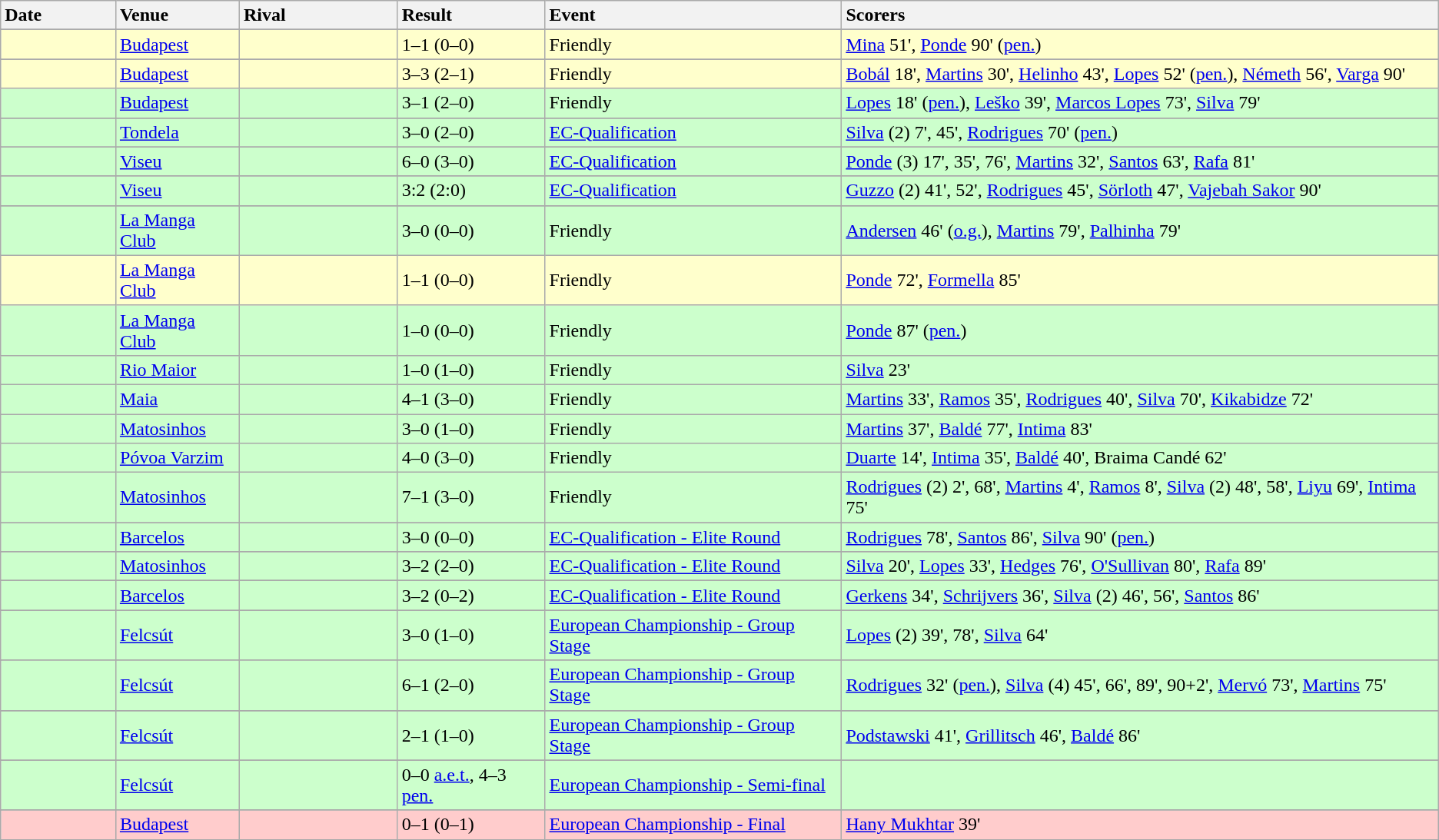<table class="wikitable sortable">
<tr>
<th style="text-align:left" width=8%>Date</th>
<th style="text-align:left">Venue</th>
<th style="text-align:left" width=11%>Rival</th>
<th style="text-align:left">Result</th>
<th style="text-align:left">Event</th>
<th style="text-align:left">Scorers</th>
</tr>
<tr>
</tr>
<tr bgcolor="#FFFFCC">
<td></td>
<td><a href='#'>Budapest</a></td>
<td></td>
<td>1–1 (0–0)</td>
<td>Friendly</td>
<td><a href='#'>Mina</a> 51', <a href='#'>Ponde</a> 90' (<a href='#'>pen.</a>)</td>
</tr>
<tr>
</tr>
<tr bgcolor="#FFFFCC">
<td></td>
<td><a href='#'>Budapest</a></td>
<td></td>
<td>3–3 (2–1)</td>
<td>Friendly</td>
<td><a href='#'>Bobál</a> 18', <a href='#'>Martins</a> 30', <a href='#'>Helinho</a> 43', <a href='#'>Lopes</a> 52' (<a href='#'>pen.</a>), <a href='#'>Németh</a> 56', <a href='#'>Varga</a> 90'</td>
</tr>
<tr bgcolor="#CCFFCC">
<td></td>
<td><a href='#'>Budapest</a></td>
<td></td>
<td>3–1 (2–0)</td>
<td>Friendly</td>
<td><a href='#'>Lopes</a> 18' (<a href='#'>pen.</a>), <a href='#'>Leško</a> 39', <a href='#'>Marcos Lopes</a> 73', <a href='#'>Silva</a> 79'</td>
</tr>
<tr>
</tr>
<tr bgcolor="#CCFFCC">
<td></td>
<td><a href='#'>Tondela</a></td>
<td></td>
<td>3–0 (2–0)</td>
<td><a href='#'>EC-Qualification</a></td>
<td><a href='#'>Silva</a> (2) 7', 45', <a href='#'>Rodrigues</a> 70' (<a href='#'>pen.</a>)</td>
</tr>
<tr>
</tr>
<tr bgcolor="#CCFFCC">
<td></td>
<td><a href='#'>Viseu</a></td>
<td></td>
<td>6–0 (3–0)</td>
<td><a href='#'>EC-Qualification</a></td>
<td><a href='#'>Ponde</a> (3) 17', 35', 76', <a href='#'>Martins</a> 32', <a href='#'>Santos</a> 63', <a href='#'>Rafa</a> 81'</td>
</tr>
<tr>
</tr>
<tr bgcolor="#CCFFCC">
<td></td>
<td><a href='#'>Viseu</a></td>
<td></td>
<td>3:2 (2:0)</td>
<td><a href='#'>EC-Qualification</a></td>
<td><a href='#'>Guzzo</a> (2) 41', 52', <a href='#'>Rodrigues</a> 45', <a href='#'>Sörloth</a> 47', <a href='#'>Vajebah Sakor</a> 90'</td>
</tr>
<tr>
</tr>
<tr bgcolor="#CCFFCC">
<td></td>
<td><a href='#'>La Manga Club</a></td>
<td></td>
<td>3–0 (0–0)</td>
<td>Friendly</td>
<td><a href='#'>Andersen</a> 46' (<a href='#'>o.g.</a>), <a href='#'>Martins</a> 79', <a href='#'>Palhinha</a> 79'</td>
</tr>
<tr bgcolor="#FFFFCC">
<td></td>
<td><a href='#'>La Manga Club</a></td>
<td></td>
<td>1–1 (0–0)</td>
<td>Friendly</td>
<td><a href='#'>Ponde</a> 72', <a href='#'>Formella</a> 85'</td>
</tr>
<tr bgcolor="#CCFFCC">
<td></td>
<td><a href='#'>La Manga Club</a></td>
<td></td>
<td>1–0 (0–0)</td>
<td>Friendly</td>
<td><a href='#'>Ponde</a> 87' (<a href='#'>pen.</a>)</td>
</tr>
<tr bgcolor="#CCFFCC">
<td></td>
<td><a href='#'>Rio Maior</a></td>
<td></td>
<td>1–0 (1–0)</td>
<td>Friendly</td>
<td><a href='#'>Silva</a> 23'</td>
</tr>
<tr bgcolor="#CCFFCC">
<td></td>
<td><a href='#'>Maia</a></td>
<td></td>
<td>4–1 (3–0)</td>
<td>Friendly</td>
<td><a href='#'>Martins</a> 33', <a href='#'>Ramos</a> 35', <a href='#'>Rodrigues</a> 40', <a href='#'>Silva</a> 70', <a href='#'>Kikabidze</a> 72'</td>
</tr>
<tr bgcolor="#CCFFCC">
<td></td>
<td><a href='#'>Matosinhos</a></td>
<td></td>
<td>3–0 (1–0)</td>
<td>Friendly</td>
<td><a href='#'>Martins</a> 37', <a href='#'>Baldé</a> 77', <a href='#'>Intima</a> 83'</td>
</tr>
<tr bgcolor="#CCFFCC">
<td></td>
<td><a href='#'>Póvoa Varzim</a></td>
<td></td>
<td>4–0 (3–0)</td>
<td>Friendly</td>
<td><a href='#'>Duarte</a> 14', <a href='#'>Intima</a> 35', <a href='#'>Baldé</a> 40', Braima Candé 62'</td>
</tr>
<tr bgcolor="#CCFFCC">
<td></td>
<td><a href='#'>Matosinhos</a></td>
<td></td>
<td>7–1 (3–0)</td>
<td>Friendly</td>
<td><a href='#'>Rodrigues</a> (2) 2', 68', <a href='#'>Martins</a> 4', <a href='#'>Ramos</a> 8', <a href='#'>Silva</a> (2) 48', 58', <a href='#'>Liyu</a> 69', <a href='#'>Intima</a> 75'</td>
</tr>
<tr bgcolor="#CCFFCC">
</tr>
<tr>
</tr>
<tr bgcolor="#CCFFCC">
<td></td>
<td><a href='#'>Barcelos</a></td>
<td></td>
<td>3–0 (0–0)</td>
<td><a href='#'>EC-Qualification - Elite Round</a></td>
<td><a href='#'>Rodrigues</a> 78', <a href='#'>Santos</a> 86', <a href='#'>Silva</a> 90' (<a href='#'>pen.</a>)</td>
</tr>
<tr>
</tr>
<tr bgcolor="#CCFFCC">
<td></td>
<td><a href='#'>Matosinhos</a></td>
<td></td>
<td>3–2 (2–0)</td>
<td><a href='#'>EC-Qualification - Elite Round</a></td>
<td><a href='#'>Silva</a> 20', <a href='#'>Lopes</a> 33', <a href='#'>Hedges</a> 76', <a href='#'>O'Sullivan</a> 80', <a href='#'>Rafa</a> 89'</td>
</tr>
<tr>
</tr>
<tr bgcolor="#CCFFCC">
<td></td>
<td><a href='#'>Barcelos</a></td>
<td></td>
<td>3–2 (0–2)</td>
<td><a href='#'>EC-Qualification - Elite Round</a></td>
<td><a href='#'>Gerkens</a> 34', <a href='#'>Schrijvers</a> 36', <a href='#'>Silva</a> (2) 46', 56', <a href='#'>Santos</a> 86'</td>
</tr>
<tr>
</tr>
<tr bgcolor="#CCFFCC">
<td></td>
<td><a href='#'>Felcsút</a></td>
<td></td>
<td>3–0 (1–0)</td>
<td><a href='#'>European Championship - Group Stage</a></td>
<td><a href='#'>Lopes</a> (2) 39', 78', <a href='#'>Silva</a> 64'</td>
</tr>
<tr>
</tr>
<tr bgcolor="#CCFFCC">
<td></td>
<td><a href='#'>Felcsút</a></td>
<td></td>
<td>6–1 (2–0)</td>
<td><a href='#'>European Championship - Group Stage</a></td>
<td><a href='#'>Rodrigues</a> 32' (<a href='#'>pen.</a>), <a href='#'>Silva</a> (4) 45', 66', 89', 90+2', <a href='#'>Mervó</a> 73', <a href='#'>Martins</a> 75'</td>
</tr>
<tr>
</tr>
<tr bgcolor="#CCFFCC">
<td></td>
<td><a href='#'>Felcsút</a></td>
<td></td>
<td>2–1 (1–0)</td>
<td><a href='#'>European Championship - Group Stage</a></td>
<td><a href='#'>Podstawski</a> 41', <a href='#'>Grillitsch</a> 46', <a href='#'>Baldé</a> 86'</td>
</tr>
<tr>
</tr>
<tr bgcolor="#CCFFCC">
<td></td>
<td><a href='#'>Felcsút</a></td>
<td></td>
<td>0–0 <a href='#'>a.e.t.</a>, 4–3 <a href='#'>pen.</a></td>
<td><a href='#'>European Championship - Semi-final</a></td>
<td></td>
</tr>
<tr>
</tr>
<tr bgcolor="#FFCCCC">
<td></td>
<td><a href='#'>Budapest</a></td>
<td></td>
<td>0–1 (0–1)</td>
<td><a href='#'>European Championship - Final</a></td>
<td><a href='#'>Hany Mukhtar</a> 39'</td>
</tr>
<tr>
</tr>
</table>
